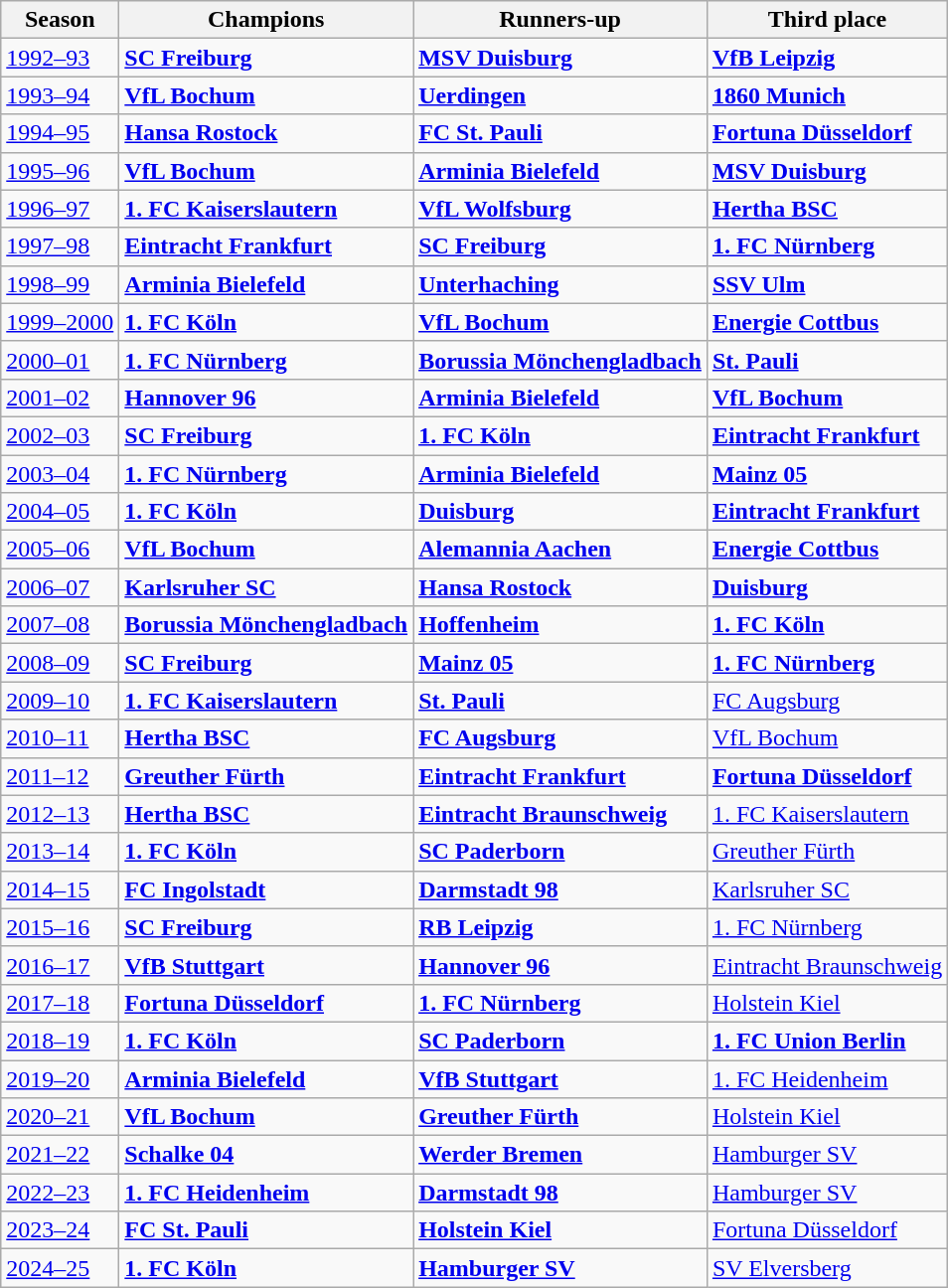<table class="wikitable">
<tr>
<th>Season</th>
<th>Champions</th>
<th>Runners-up</th>
<th>Third place</th>
</tr>
<tr>
<td><a href='#'>1992–93</a></td>
<td><strong><a href='#'>SC Freiburg</a></strong></td>
<td><strong><a href='#'>MSV Duisburg</a></strong></td>
<td><strong><a href='#'>VfB Leipzig</a></strong></td>
</tr>
<tr>
<td><a href='#'>1993–94</a></td>
<td><strong><a href='#'>VfL Bochum</a></strong></td>
<td><strong><a href='#'>Uerdingen</a></strong></td>
<td><strong><a href='#'>1860 Munich</a></strong></td>
</tr>
<tr>
<td><a href='#'>1994–95</a></td>
<td><strong><a href='#'>Hansa Rostock</a></strong></td>
<td><strong><a href='#'>FC St. Pauli</a></strong></td>
<td><strong><a href='#'>Fortuna Düsseldorf</a></strong></td>
</tr>
<tr>
<td><a href='#'>1995–96</a></td>
<td><strong><a href='#'>VfL Bochum</a></strong></td>
<td><strong><a href='#'>Arminia Bielefeld</a></strong></td>
<td><strong><a href='#'>MSV Duisburg</a></strong></td>
</tr>
<tr>
<td><a href='#'>1996–97</a></td>
<td><strong><a href='#'>1. FC Kaiserslautern</a></strong></td>
<td><strong><a href='#'>VfL Wolfsburg</a></strong></td>
<td><strong><a href='#'>Hertha BSC</a></strong></td>
</tr>
<tr>
<td><a href='#'>1997–98</a></td>
<td><strong><a href='#'>Eintracht Frankfurt</a></strong></td>
<td><strong><a href='#'>SC Freiburg</a></strong></td>
<td><strong><a href='#'>1. FC Nürnberg</a></strong></td>
</tr>
<tr>
<td><a href='#'>1998–99</a></td>
<td><strong><a href='#'>Arminia Bielefeld</a></strong></td>
<td><strong><a href='#'>Unterhaching</a></strong></td>
<td><strong><a href='#'>SSV Ulm</a></strong></td>
</tr>
<tr>
<td><a href='#'>1999–2000</a></td>
<td><strong><a href='#'>1. FC Köln</a></strong></td>
<td><strong><a href='#'>VfL Bochum</a></strong></td>
<td><strong><a href='#'>Energie Cottbus</a></strong></td>
</tr>
<tr>
<td><a href='#'>2000–01</a></td>
<td><strong><a href='#'>1. FC Nürnberg</a></strong></td>
<td><strong><a href='#'>Borussia Mönchengladbach</a></strong></td>
<td><strong><a href='#'>St. Pauli</a></strong></td>
</tr>
<tr>
<td><a href='#'>2001–02</a></td>
<td><strong><a href='#'>Hannover 96</a></strong></td>
<td><strong><a href='#'>Arminia Bielefeld</a></strong></td>
<td><strong><a href='#'>VfL Bochum</a></strong></td>
</tr>
<tr>
<td><a href='#'>2002–03</a></td>
<td><strong><a href='#'>SC Freiburg</a></strong></td>
<td><strong><a href='#'>1. FC Köln</a></strong></td>
<td><strong><a href='#'>Eintracht Frankfurt</a></strong></td>
</tr>
<tr>
<td><a href='#'>2003–04</a></td>
<td><strong><a href='#'>1. FC Nürnberg</a></strong></td>
<td><strong><a href='#'>Arminia Bielefeld</a></strong></td>
<td><strong><a href='#'>Mainz 05</a></strong></td>
</tr>
<tr>
<td><a href='#'>2004–05</a></td>
<td><strong><a href='#'>1. FC Köln</a></strong></td>
<td><strong><a href='#'>Duisburg</a></strong></td>
<td><strong><a href='#'>Eintracht Frankfurt</a></strong></td>
</tr>
<tr>
<td><a href='#'>2005–06</a></td>
<td><strong><a href='#'>VfL Bochum</a></strong></td>
<td><strong><a href='#'>Alemannia Aachen</a></strong></td>
<td><strong><a href='#'>Energie Cottbus</a></strong></td>
</tr>
<tr>
<td><a href='#'>2006–07</a></td>
<td><strong><a href='#'>Karlsruher SC</a></strong></td>
<td><strong><a href='#'>Hansa Rostock</a></strong></td>
<td><strong><a href='#'>Duisburg</a></strong></td>
</tr>
<tr>
<td><a href='#'>2007–08</a></td>
<td><strong><a href='#'>Borussia Mönchengladbach</a></strong></td>
<td><strong><a href='#'>Hoffenheim</a></strong></td>
<td><strong><a href='#'>1. FC Köln</a></strong></td>
</tr>
<tr>
<td><a href='#'>2008–09</a></td>
<td><strong><a href='#'>SC Freiburg</a></strong></td>
<td><strong><a href='#'>Mainz 05</a></strong></td>
<td><strong><a href='#'>1. FC Nürnberg</a></strong></td>
</tr>
<tr>
<td><a href='#'>2009–10</a></td>
<td><strong><a href='#'>1. FC Kaiserslautern</a></strong></td>
<td><strong><a href='#'>St. Pauli</a></strong></td>
<td><a href='#'>FC Augsburg</a></td>
</tr>
<tr>
<td><a href='#'>2010–11</a></td>
<td><strong><a href='#'>Hertha BSC</a></strong></td>
<td><strong><a href='#'>FC Augsburg</a></strong></td>
<td><a href='#'>VfL Bochum</a></td>
</tr>
<tr>
<td><a href='#'>2011–12</a></td>
<td><strong><a href='#'>Greuther Fürth</a></strong></td>
<td><strong><a href='#'>Eintracht Frankfurt</a></strong></td>
<td><strong><a href='#'>Fortuna Düsseldorf</a></strong></td>
</tr>
<tr>
<td><a href='#'>2012–13</a></td>
<td><strong><a href='#'>Hertha BSC</a></strong></td>
<td><strong><a href='#'>Eintracht Braunschweig</a></strong></td>
<td><a href='#'>1. FC Kaiserslautern</a></td>
</tr>
<tr>
<td><a href='#'>2013–14</a></td>
<td><strong><a href='#'>1. FC Köln</a></strong></td>
<td><strong><a href='#'>SC Paderborn</a></strong></td>
<td><a href='#'>Greuther Fürth</a></td>
</tr>
<tr>
<td><a href='#'>2014–15</a></td>
<td><strong><a href='#'>FC Ingolstadt</a></strong></td>
<td><strong><a href='#'>Darmstadt 98</a></strong></td>
<td><a href='#'>Karlsruher SC</a></td>
</tr>
<tr>
<td><a href='#'>2015–16</a></td>
<td><strong><a href='#'>SC Freiburg</a></strong></td>
<td><strong><a href='#'>RB Leipzig</a></strong></td>
<td><a href='#'>1. FC Nürnberg</a></td>
</tr>
<tr>
<td><a href='#'>2016–17</a></td>
<td><strong><a href='#'>VfB Stuttgart</a></strong></td>
<td><strong><a href='#'>Hannover 96</a></strong></td>
<td><a href='#'>Eintracht Braunschweig</a></td>
</tr>
<tr>
<td><a href='#'>2017–18</a></td>
<td><strong><a href='#'>Fortuna Düsseldorf</a></strong></td>
<td><strong><a href='#'>1. FC Nürnberg</a></strong></td>
<td><a href='#'>Holstein Kiel</a></td>
</tr>
<tr>
<td><a href='#'>2018–19</a></td>
<td><strong><a href='#'>1. FC Köln</a></strong></td>
<td><strong><a href='#'>SC Paderborn</a></strong></td>
<td><strong><a href='#'>1. FC Union Berlin</a></strong></td>
</tr>
<tr>
<td><a href='#'>2019–20</a></td>
<td><strong><a href='#'>Arminia Bielefeld</a></strong></td>
<td><strong><a href='#'>VfB Stuttgart</a></strong></td>
<td><a href='#'>1. FC Heidenheim</a></td>
</tr>
<tr>
<td><a href='#'>2020–21</a></td>
<td><strong><a href='#'>VfL Bochum</a></strong></td>
<td><strong><a href='#'>Greuther Fürth</a></strong></td>
<td><a href='#'>Holstein Kiel</a></td>
</tr>
<tr>
<td><a href='#'>2021–22</a></td>
<td><strong><a href='#'>Schalke 04</a></strong></td>
<td><strong><a href='#'>Werder Bremen</a></strong></td>
<td><a href='#'>Hamburger SV</a></td>
</tr>
<tr>
<td><a href='#'>2022–23</a></td>
<td><strong><a href='#'>1. FC Heidenheim</a></strong></td>
<td><strong><a href='#'>Darmstadt 98</a></strong></td>
<td><a href='#'>Hamburger SV</a></td>
</tr>
<tr>
<td><a href='#'>2023–24</a></td>
<td><strong><a href='#'>FC St. Pauli</a></strong></td>
<td><strong><a href='#'>Holstein Kiel</a></strong></td>
<td><a href='#'>Fortuna Düsseldorf</a></td>
</tr>
<tr>
<td><a href='#'>2024–25</a></td>
<td><strong><a href='#'>1. FC Köln</a></strong></td>
<td><strong><a href='#'>Hamburger SV</a></strong></td>
<td><a href='#'>SV Elversberg</a></td>
</tr>
</table>
